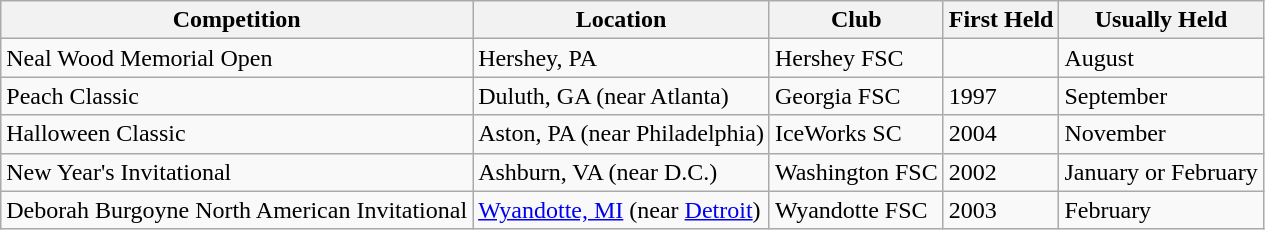<table class="wikitable">
<tr>
<th>Competition</th>
<th>Location</th>
<th>Club</th>
<th>First Held</th>
<th>Usually Held</th>
</tr>
<tr>
<td>Neal Wood Memorial Open</td>
<td>Hershey, PA</td>
<td>Hershey FSC</td>
<td></td>
<td>August</td>
</tr>
<tr>
<td>Peach Classic</td>
<td>Duluth, GA (near Atlanta)</td>
<td>Georgia FSC</td>
<td>1997</td>
<td>September</td>
</tr>
<tr>
<td>Halloween Classic </td>
<td>Aston, PA (near Philadelphia)</td>
<td>IceWorks SC</td>
<td>2004</td>
<td>November</td>
</tr>
<tr>
<td>New Year's Invitational </td>
<td>Ashburn, VA (near D.C.)</td>
<td>Washington FSC</td>
<td>2002</td>
<td>January or February</td>
</tr>
<tr>
<td>Deborah Burgoyne North American Invitational </td>
<td><a href='#'>Wyandotte, MI</a> (near <a href='#'>Detroit</a>)</td>
<td>Wyandotte FSC</td>
<td>2003</td>
<td>February</td>
</tr>
</table>
